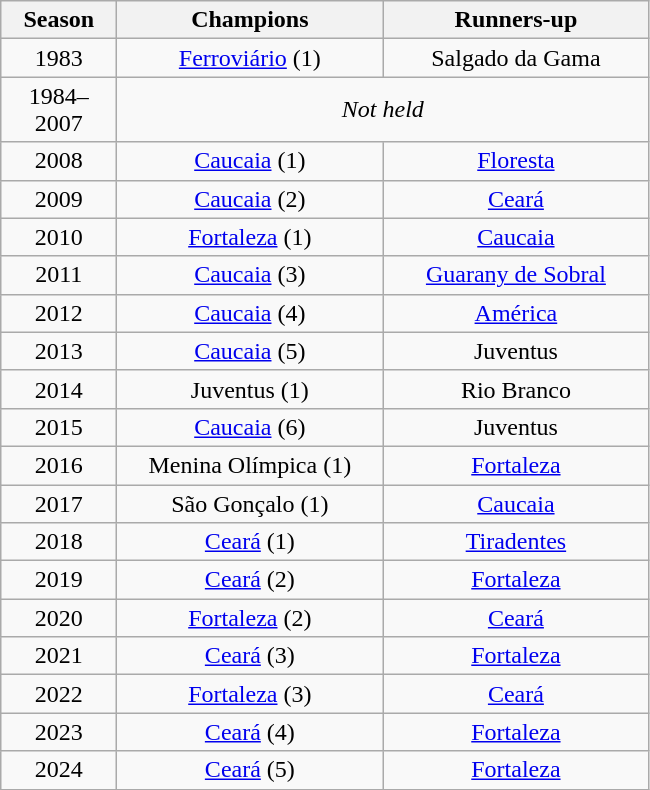<table class="wikitable" style="text-align:center; margin-left:1em;">
<tr>
<th style="width:70px">Season</th>
<th style="width:170px">Champions</th>
<th style="width:170px">Runners-up</th>
</tr>
<tr>
<td>1983</td>
<td><a href='#'>Ferroviário</a> (1)</td>
<td>Salgado da Gama</td>
</tr>
<tr>
<td>1984–2007</td>
<td colspan=2 align=center><em>Not held</em></td>
</tr>
<tr>
<td>2008</td>
<td><a href='#'>Caucaia</a> (1)</td>
<td><a href='#'>Floresta</a></td>
</tr>
<tr>
<td>2009</td>
<td><a href='#'>Caucaia</a> (2)</td>
<td><a href='#'>Ceará</a></td>
</tr>
<tr>
<td>2010</td>
<td><a href='#'>Fortaleza</a> (1)</td>
<td><a href='#'>Caucaia</a></td>
</tr>
<tr>
<td>2011</td>
<td><a href='#'>Caucaia</a> (3)</td>
<td><a href='#'>Guarany de Sobral</a></td>
</tr>
<tr>
<td>2012</td>
<td><a href='#'>Caucaia</a> (4)</td>
<td><a href='#'>América</a></td>
</tr>
<tr>
<td>2013</td>
<td><a href='#'>Caucaia</a> (5)</td>
<td>Juventus</td>
</tr>
<tr>
<td>2014</td>
<td>Juventus (1)</td>
<td>Rio Branco</td>
</tr>
<tr>
<td>2015</td>
<td><a href='#'>Caucaia</a> (6)</td>
<td>Juventus</td>
</tr>
<tr>
<td>2016</td>
<td>Menina Olímpica (1)</td>
<td><a href='#'>Fortaleza</a></td>
</tr>
<tr>
<td>2017</td>
<td>São Gonçalo (1)</td>
<td><a href='#'>Caucaia</a></td>
</tr>
<tr>
<td>2018</td>
<td><a href='#'>Ceará</a> (1)</td>
<td><a href='#'>Tiradentes</a></td>
</tr>
<tr>
<td>2019</td>
<td><a href='#'>Ceará</a> (2)</td>
<td><a href='#'>Fortaleza</a></td>
</tr>
<tr>
<td>2020</td>
<td><a href='#'>Fortaleza</a> (2)</td>
<td><a href='#'>Ceará</a></td>
</tr>
<tr>
<td>2021</td>
<td><a href='#'>Ceará</a> (3)</td>
<td><a href='#'>Fortaleza</a></td>
</tr>
<tr>
<td>2022</td>
<td><a href='#'>Fortaleza</a> (3)</td>
<td><a href='#'>Ceará</a></td>
</tr>
<tr>
<td>2023</td>
<td><a href='#'>Ceará</a> (4)</td>
<td><a href='#'>Fortaleza</a></td>
</tr>
<tr>
<td>2024</td>
<td><a href='#'>Ceará</a> (5)</td>
<td><a href='#'>Fortaleza</a></td>
</tr>
</table>
